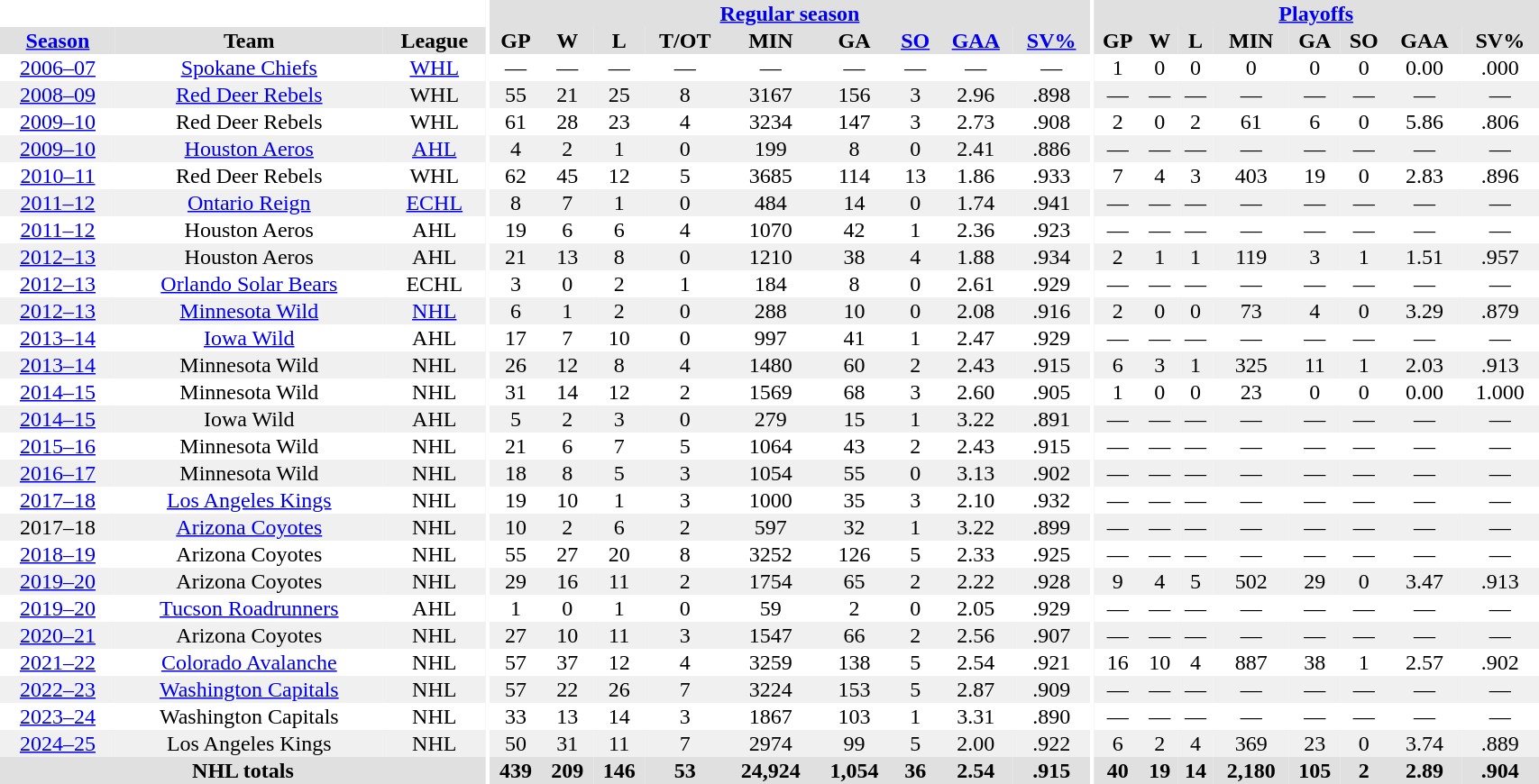<table border="0" cellpadding="1" cellspacing="0" style="width:90%; text-align:center;">
<tr bgcolor="#e0e0e0">
<th colspan="3" bgcolor="#ffffff"></th>
<th rowspan="100" bgcolor="#ffffff"></th>
<th colspan="9" bgcolor="#e0e0e0"><a href='#'>Regular season</a></th>
<th rowspan="100" bgcolor="#ffffff"></th>
<th colspan="8" bgcolor="#e0e0e0"><a href='#'>Playoffs</a></th>
</tr>
<tr bgcolor="#e0e0e0">
<th><a href='#'>Season</a></th>
<th>Team</th>
<th>League</th>
<th>GP</th>
<th>W</th>
<th>L</th>
<th>T/OT</th>
<th>MIN</th>
<th>GA</th>
<th><a href='#'>SO</a></th>
<th><a href='#'>GAA</a></th>
<th><a href='#'>SV%</a></th>
<th>GP</th>
<th>W</th>
<th>L</th>
<th>MIN</th>
<th>GA</th>
<th>SO</th>
<th>GAA</th>
<th>SV%</th>
</tr>
<tr>
<td><a href='#'>2006–07</a></td>
<td><a href='#'>Spokane Chiefs</a></td>
<td><a href='#'>WHL</a></td>
<td>—</td>
<td>—</td>
<td>—</td>
<td>—</td>
<td>—</td>
<td>—</td>
<td>—</td>
<td>—</td>
<td>—</td>
<td>1</td>
<td>0</td>
<td>0</td>
<td>0</td>
<td>0</td>
<td>0</td>
<td>0.00</td>
<td>.000</td>
</tr>
<tr bgcolor="#f0f0f0">
<td><a href='#'>2008–09</a></td>
<td><a href='#'>Red Deer Rebels</a></td>
<td>WHL</td>
<td>55</td>
<td>21</td>
<td>25</td>
<td>8</td>
<td>3167</td>
<td>156</td>
<td>3</td>
<td>2.96</td>
<td>.898</td>
<td>—</td>
<td>—</td>
<td>—</td>
<td>—</td>
<td>—</td>
<td>—</td>
<td>—</td>
<td>—</td>
</tr>
<tr>
<td><a href='#'>2009–10</a></td>
<td>Red Deer Rebels</td>
<td>WHL</td>
<td>61</td>
<td>28</td>
<td>23</td>
<td>4</td>
<td>3234</td>
<td>147</td>
<td>3</td>
<td>2.73</td>
<td>.908</td>
<td>2</td>
<td>0</td>
<td>2</td>
<td>61</td>
<td>6</td>
<td>0</td>
<td>5.86</td>
<td>.806</td>
</tr>
<tr bgcolor="#f0f0f0">
<td><a href='#'>2009–10</a></td>
<td><a href='#'>Houston Aeros</a></td>
<td><a href='#'>AHL</a></td>
<td>4</td>
<td>2</td>
<td>1</td>
<td>0</td>
<td>199</td>
<td>8</td>
<td>0</td>
<td>2.41</td>
<td>.886</td>
<td>—</td>
<td>—</td>
<td>—</td>
<td>—</td>
<td>—</td>
<td>—</td>
<td>—</td>
<td>—</td>
</tr>
<tr>
<td><a href='#'>2010–11</a></td>
<td>Red Deer Rebels</td>
<td>WHL</td>
<td>62</td>
<td>45</td>
<td>12</td>
<td>5</td>
<td>3685</td>
<td>114</td>
<td>13</td>
<td>1.86</td>
<td>.933</td>
<td>7</td>
<td>4</td>
<td>3</td>
<td>403</td>
<td>19</td>
<td>0</td>
<td>2.83</td>
<td>.896</td>
</tr>
<tr bgcolor="#f0f0f0">
<td><a href='#'>2011–12</a></td>
<td><a href='#'>Ontario Reign</a></td>
<td><a href='#'>ECHL</a></td>
<td>8</td>
<td>7</td>
<td>1</td>
<td>0</td>
<td>484</td>
<td>14</td>
<td>0</td>
<td>1.74</td>
<td>.941</td>
<td>—</td>
<td>—</td>
<td>—</td>
<td>—</td>
<td>—</td>
<td>—</td>
<td>—</td>
<td>—</td>
</tr>
<tr>
<td><a href='#'>2011–12</a></td>
<td>Houston Aeros</td>
<td>AHL</td>
<td>19</td>
<td>6</td>
<td>6</td>
<td>4</td>
<td>1070</td>
<td>42</td>
<td>1</td>
<td>2.36</td>
<td>.923</td>
<td>—</td>
<td>—</td>
<td>—</td>
<td>—</td>
<td>—</td>
<td>—</td>
<td>—</td>
<td>—</td>
</tr>
<tr bgcolor="#f0f0f0">
<td><a href='#'>2012–13</a></td>
<td>Houston Aeros</td>
<td>AHL</td>
<td>21</td>
<td>13</td>
<td>8</td>
<td>0</td>
<td>1210</td>
<td>38</td>
<td>4</td>
<td>1.88</td>
<td>.934</td>
<td>2</td>
<td>1</td>
<td>1</td>
<td>119</td>
<td>3</td>
<td>1</td>
<td>1.51</td>
<td>.957</td>
</tr>
<tr>
<td><a href='#'>2012–13</a></td>
<td><a href='#'>Orlando Solar Bears</a></td>
<td>ECHL</td>
<td>3</td>
<td>0</td>
<td>2</td>
<td>1</td>
<td>184</td>
<td>8</td>
<td>0</td>
<td>2.61</td>
<td>.929</td>
<td>—</td>
<td>—</td>
<td>—</td>
<td>—</td>
<td>—</td>
<td>—</td>
<td>—</td>
<td>—</td>
</tr>
<tr bgcolor="#f0f0f0">
<td><a href='#'>2012–13</a></td>
<td><a href='#'>Minnesota Wild</a></td>
<td><a href='#'>NHL</a></td>
<td>6</td>
<td>1</td>
<td>2</td>
<td>0</td>
<td>288</td>
<td>10</td>
<td>0</td>
<td>2.08</td>
<td>.916</td>
<td>2</td>
<td>0</td>
<td>0</td>
<td>73</td>
<td>4</td>
<td>0</td>
<td>3.29</td>
<td>.879</td>
</tr>
<tr>
<td><a href='#'>2013–14</a></td>
<td><a href='#'>Iowa Wild</a></td>
<td>AHL</td>
<td>17</td>
<td>7</td>
<td>10</td>
<td>0</td>
<td>997</td>
<td>41</td>
<td>1</td>
<td>2.47</td>
<td>.929</td>
<td>—</td>
<td>—</td>
<td>—</td>
<td>—</td>
<td>—</td>
<td>—</td>
<td>—</td>
<td>—</td>
</tr>
<tr bgcolor="#f0f0f0">
<td><a href='#'>2013–14</a></td>
<td>Minnesota Wild</td>
<td>NHL</td>
<td>26</td>
<td>12</td>
<td>8</td>
<td>4</td>
<td>1480</td>
<td>60</td>
<td>2</td>
<td>2.43</td>
<td>.915</td>
<td>6</td>
<td>3</td>
<td>1</td>
<td>325</td>
<td>11</td>
<td>1</td>
<td>2.03</td>
<td>.913</td>
</tr>
<tr>
<td><a href='#'>2014–15</a></td>
<td>Minnesota Wild</td>
<td>NHL</td>
<td>31</td>
<td>14</td>
<td>12</td>
<td>2</td>
<td>1569</td>
<td>68</td>
<td>3</td>
<td>2.60</td>
<td>.905</td>
<td>1</td>
<td>0</td>
<td>0</td>
<td>23</td>
<td>0</td>
<td>0</td>
<td>0.00</td>
<td>1.000</td>
</tr>
<tr bgcolor="#f0f0f0">
<td><a href='#'>2014–15</a></td>
<td>Iowa Wild</td>
<td>AHL</td>
<td>5</td>
<td>2</td>
<td>3</td>
<td>0</td>
<td>279</td>
<td>15</td>
<td>1</td>
<td>3.22</td>
<td>.891</td>
<td>—</td>
<td>—</td>
<td>—</td>
<td>—</td>
<td>—</td>
<td>—</td>
<td>—</td>
<td>—</td>
</tr>
<tr>
<td><a href='#'>2015–16</a></td>
<td>Minnesota Wild</td>
<td>NHL</td>
<td>21</td>
<td>6</td>
<td>7</td>
<td>5</td>
<td>1064</td>
<td>43</td>
<td>2</td>
<td>2.43</td>
<td>.915</td>
<td>—</td>
<td>—</td>
<td>—</td>
<td>—</td>
<td>—</td>
<td>—</td>
<td>—</td>
<td>—</td>
</tr>
<tr bgcolor="#f0f0f0">
<td><a href='#'>2016–17</a></td>
<td>Minnesota Wild</td>
<td>NHL</td>
<td>18</td>
<td>8</td>
<td>5</td>
<td>3</td>
<td>1054</td>
<td>55</td>
<td>0</td>
<td>3.13</td>
<td>.902</td>
<td>—</td>
<td>—</td>
<td>—</td>
<td>—</td>
<td>—</td>
<td>—</td>
<td>—</td>
<td>—</td>
</tr>
<tr>
<td><a href='#'>2017–18</a></td>
<td><a href='#'>Los Angeles Kings</a></td>
<td>NHL</td>
<td>19</td>
<td>10</td>
<td>1</td>
<td>3</td>
<td>1000</td>
<td>35</td>
<td>3</td>
<td>2.10</td>
<td>.932</td>
<td>—</td>
<td>—</td>
<td>—</td>
<td>—</td>
<td>—</td>
<td>—</td>
<td>—</td>
<td>—</td>
</tr>
<tr bgcolor="#f0f0f0">
<td>2017–18</td>
<td><a href='#'>Arizona Coyotes</a></td>
<td>NHL</td>
<td>10</td>
<td>2</td>
<td>6</td>
<td>2</td>
<td>597</td>
<td>32</td>
<td>1</td>
<td>3.22</td>
<td>.899</td>
<td>—</td>
<td>—</td>
<td>—</td>
<td>—</td>
<td>—</td>
<td>—</td>
<td>—</td>
<td>—</td>
</tr>
<tr>
<td><a href='#'>2018–19</a></td>
<td>Arizona Coyotes</td>
<td>NHL</td>
<td>55</td>
<td>27</td>
<td>20</td>
<td>8</td>
<td>3252</td>
<td>126</td>
<td>5</td>
<td>2.33</td>
<td>.925</td>
<td>—</td>
<td>—</td>
<td>—</td>
<td>—</td>
<td>—</td>
<td>—</td>
<td>—</td>
<td>—</td>
</tr>
<tr bgcolor="#f0f0f0">
<td><a href='#'>2019–20</a></td>
<td>Arizona Coyotes</td>
<td>NHL</td>
<td>29</td>
<td>16</td>
<td>11</td>
<td>2</td>
<td>1754</td>
<td>65</td>
<td>2</td>
<td>2.22</td>
<td>.928</td>
<td>9</td>
<td>4</td>
<td>5</td>
<td>502</td>
<td>29</td>
<td>0</td>
<td>3.47</td>
<td>.913</td>
</tr>
<tr>
<td><a href='#'>2019–20</a></td>
<td><a href='#'>Tucson Roadrunners</a></td>
<td>AHL</td>
<td>1</td>
<td>0</td>
<td>1</td>
<td>0</td>
<td>59</td>
<td>2</td>
<td>0</td>
<td>2.05</td>
<td>.929</td>
<td>—</td>
<td>—</td>
<td>—</td>
<td>—</td>
<td>—</td>
<td>—</td>
<td>—</td>
<td>—</td>
</tr>
<tr bgcolor="#f0f0f0">
<td><a href='#'>2020–21</a></td>
<td>Arizona Coyotes</td>
<td>NHL</td>
<td>27</td>
<td>10</td>
<td>11</td>
<td>3</td>
<td>1547</td>
<td>66</td>
<td>2</td>
<td>2.56</td>
<td>.907</td>
<td>—</td>
<td>—</td>
<td>—</td>
<td>—</td>
<td>—</td>
<td>—</td>
<td>—</td>
<td>—</td>
</tr>
<tr>
<td><a href='#'>2021–22</a></td>
<td><a href='#'>Colorado Avalanche</a></td>
<td>NHL</td>
<td>57</td>
<td>37</td>
<td>12</td>
<td>4</td>
<td>3259</td>
<td>138</td>
<td>5</td>
<td>2.54</td>
<td>.921</td>
<td>16</td>
<td>10</td>
<td>4</td>
<td>887</td>
<td>38</td>
<td>1</td>
<td>2.57</td>
<td>.902</td>
</tr>
<tr bgcolor="#f0f0f0">
<td><a href='#'>2022–23</a></td>
<td><a href='#'>Washington Capitals</a></td>
<td>NHL</td>
<td>57</td>
<td>22</td>
<td>26</td>
<td>7</td>
<td>3224</td>
<td>153</td>
<td>5</td>
<td>2.87</td>
<td>.909</td>
<td>—</td>
<td>—</td>
<td>—</td>
<td>—</td>
<td>—</td>
<td>—</td>
<td>—</td>
<td>—</td>
</tr>
<tr>
<td><a href='#'>2023–24</a></td>
<td>Washington Capitals</td>
<td>NHL</td>
<td>33</td>
<td>13</td>
<td>14</td>
<td>3</td>
<td>1867</td>
<td>103</td>
<td>1</td>
<td>3.31</td>
<td>.890</td>
<td>—</td>
<td>—</td>
<td>—</td>
<td>—</td>
<td>—</td>
<td>—</td>
<td>—</td>
<td>—</td>
</tr>
<tr bgcolor="#f0f0f0">
<td><a href='#'>2024–25</a></td>
<td>Los Angeles Kings</td>
<td>NHL</td>
<td>50</td>
<td>31</td>
<td>11</td>
<td>7</td>
<td>2974</td>
<td>99</td>
<td>5</td>
<td>2.00</td>
<td>.922</td>
<td>6</td>
<td>2</td>
<td>4</td>
<td>369</td>
<td>23</td>
<td>0</td>
<td>3.74</td>
<td>.889</td>
</tr>
<tr bgcolor="#e0e0e0">
<th colspan="3">NHL totals</th>
<th>439</th>
<th>209</th>
<th>146</th>
<th>53</th>
<th>24,924</th>
<th>1,054</th>
<th>36</th>
<th>2.54</th>
<th>.915</th>
<th>40</th>
<th>19</th>
<th>14</th>
<th>2,180</th>
<th>105</th>
<th>2</th>
<th>2.89</th>
<th>.904</th>
</tr>
</table>
